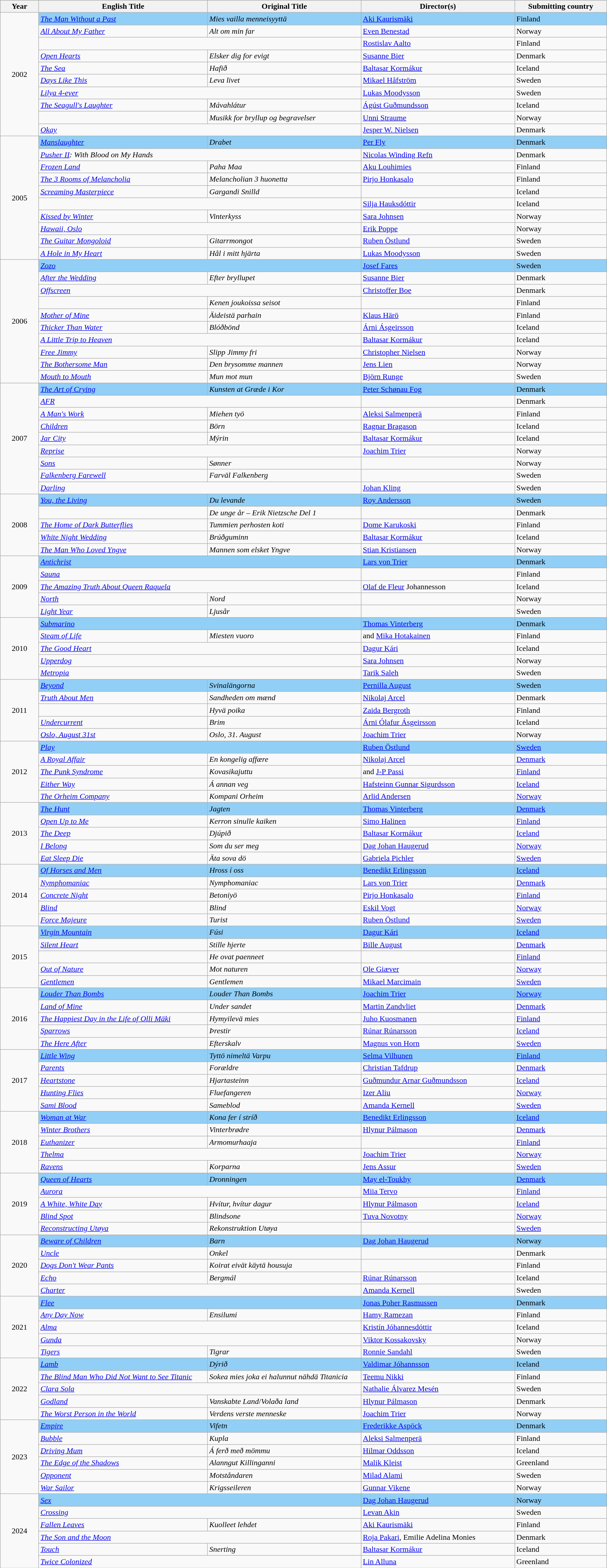<table class="wikitable">
<tr style="background:#BEBEBE">
<th width="5%">Year</th>
<th width="22%">English Title</th>
<th width="20%">Original Title</th>
<th width="20%">Director(s)</th>
<th width="12%">Submitting country</th>
</tr>
<tr>
<td align="center" rowspan="10">2002</td>
<td style="background:#91CFF6"><em><a href='#'>The Man Without a Past</a></em></td>
<td style="background:#91CFF6"><em>Mies vailla menneisyyttä</em></td>
<td style="background:#91CFF6"><a href='#'>Aki Kaurismäki</a></td>
<td style="background:#91CFF6">Finland</td>
</tr>
<tr>
<td><em><a href='#'>All About My Father</a></em></td>
<td><em>Alt om min far</em></td>
<td><a href='#'>Even Benestad</a></td>
<td>Norway</td>
</tr>
<tr>
<td colspan="2"><em></em></td>
<td><a href='#'>Rostislav Aalto</a></td>
<td>Finland</td>
</tr>
<tr>
<td><em><a href='#'>Open Hearts</a></em></td>
<td><em>Elsker dig for evigt</em></td>
<td><a href='#'>Susanne Bier</a></td>
<td>Denmark</td>
</tr>
<tr>
<td><em><a href='#'>The Sea</a></em></td>
<td><em>Hafið</em></td>
<td><a href='#'>Baltasar Kormákur</a></td>
<td>Iceland</td>
</tr>
<tr>
<td><em><a href='#'>Days Like This</a></em></td>
<td><em>Leva livet</em></td>
<td><a href='#'>Mikael Håfström</a></td>
<td>Sweden</td>
</tr>
<tr>
<td colspan="2"><em><a href='#'>Lilya 4-ever</a></em></td>
<td><a href='#'>Lukas Moodysson</a></td>
<td>Sweden</td>
</tr>
<tr>
<td><em><a href='#'>The Seagull's Laughter</a></em></td>
<td><em>Mávahlátur</em></td>
<td><a href='#'>Ágúst Guðmundsson</a></td>
<td>Iceland</td>
</tr>
<tr>
<td><em></em></td>
<td><em>Musikk for bryllup og begravelser</em></td>
<td><a href='#'>Unni Straume</a></td>
<td>Norway</td>
</tr>
<tr>
<td colspan="2"><em><a href='#'>Okay</a></em></td>
<td><a href='#'>Jesper W. Nielsen</a></td>
<td>Denmark</td>
</tr>
<tr>
<td align="center" rowspan="10">2005</td>
<td style="background:#91CFF6"><em><a href='#'>Manslaughter</a></em></td>
<td style="background:#91CFF6"><em>Drabet</em></td>
<td style="background:#91CFF6"><a href='#'>Per Fly</a></td>
<td style="background:#91CFF6">Denmark</td>
</tr>
<tr>
<td colspan="2"><em><a href='#'>Pusher II</a>: With Blood on My Hands</em></td>
<td><a href='#'>Nicolas Winding Refn</a></td>
<td>Denmark</td>
</tr>
<tr>
<td><em><a href='#'>Frozen Land</a></em></td>
<td><em>Paha Maa</em></td>
<td><a href='#'>Aku Louhimies</a></td>
<td>Finland</td>
</tr>
<tr>
<td><em><a href='#'>The 3 Rooms of Melancholia</a></em></td>
<td><em>Melancholian 3 huonetta</em></td>
<td><a href='#'>Pirjo Honkasalo</a></td>
<td>Finland</td>
</tr>
<tr>
<td><em><a href='#'>Screaming Masterpiece</a></em></td>
<td><em>Gargandi Snilld</em></td>
<td></td>
<td>Iceland</td>
</tr>
<tr>
<td colspan="2"><em></em></td>
<td><a href='#'>Silja Hauksdóttir</a></td>
<td>Iceland</td>
</tr>
<tr>
<td><em><a href='#'>Kissed by Winter</a></em></td>
<td><em>Vinterkyss</em></td>
<td><a href='#'>Sara Johnsen</a></td>
<td>Norway</td>
</tr>
<tr>
<td colspan="2"><em><a href='#'>Hawaii, Oslo</a></em></td>
<td><a href='#'>Erik Poppe</a></td>
<td>Norway</td>
</tr>
<tr>
<td><em><a href='#'>The Guitar Mongoloid</a></em></td>
<td><em>Gitarrmongot</em></td>
<td><a href='#'>Ruben Östlund</a></td>
<td>Sweden</td>
</tr>
<tr>
<td><em><a href='#'>A Hole in My Heart</a></em></td>
<td><em>Hål i mitt hjärta</em></td>
<td><a href='#'>Lukas Moodysson</a></td>
<td>Sweden</td>
</tr>
<tr>
<td align="center" rowspan="10">2006</td>
<td style="background:#91CFF6" colspan="2"><em><a href='#'>Zozo</a></em></td>
<td style="background:#91CFF6"><a href='#'>Josef Fares</a></td>
<td style="background:#91CFF6">Sweden</td>
</tr>
<tr>
<td><em><a href='#'>After the Wedding</a></em></td>
<td><em>Efter bryllupet</em></td>
<td><a href='#'>Susanne Bier</a></td>
<td>Denmark</td>
</tr>
<tr>
<td colspan="2"><em><a href='#'>Offscreen</a></em></td>
<td><a href='#'>Christoffer Boe</a></td>
<td>Denmark</td>
</tr>
<tr>
<td><em></em></td>
<td><em>Kenen joukoissa seisot</em></td>
<td></td>
<td>Finland</td>
</tr>
<tr>
<td><em><a href='#'>Mother of Mine</a></em></td>
<td><em>Äideistä parhain</em></td>
<td><a href='#'>Klaus Härö</a></td>
<td>Finland</td>
</tr>
<tr>
<td><em><a href='#'>Thicker Than Water</a></em></td>
<td><em>Blóðbönd</em></td>
<td><a href='#'>Árni Ásgeirsson</a></td>
<td>Iceland</td>
</tr>
<tr>
<td colspan="2"><em><a href='#'>A Little Trip to Heaven</a></em></td>
<td><a href='#'>Baltasar Kormákur</a></td>
<td>Iceland</td>
</tr>
<tr>
<td><em><a href='#'>Free Jimmy</a></em></td>
<td><em>Slipp Jimmy fri</em></td>
<td><a href='#'>Christopher Nielsen</a></td>
<td>Norway</td>
</tr>
<tr>
<td><em><a href='#'>The Bothersome Man</a></em></td>
<td><em>Den brysomme mannen</em></td>
<td><a href='#'>Jens Lien</a></td>
<td>Norway</td>
</tr>
<tr>
<td><em><a href='#'>Mouth to Mouth</a></em></td>
<td><em>Mun mot mun</em></td>
<td><a href='#'>Björn Runge</a></td>
<td>Sweden</td>
</tr>
<tr>
<td align="center" rowspan="9">2007</td>
<td style="background:#91CFF6"><em><a href='#'>The Art of Crying</a></em></td>
<td style="background:#91CFF6"><em>Kunsten at Græde i Kor</em></td>
<td style="background:#91CFF6"><a href='#'>Peter Schønau Fog</a></td>
<td style="background:#91CFF6">Denmark</td>
</tr>
<tr>
<td colspan="2"><em><a href='#'>AFR</a></em></td>
<td></td>
<td>Denmark</td>
</tr>
<tr>
<td><em><a href='#'>A Man's Work</a></em></td>
<td><em>Miehen työ</em></td>
<td><a href='#'>Aleksi Salmenperä</a></td>
<td>Finland</td>
</tr>
<tr>
<td><em><a href='#'>Children</a></em></td>
<td><em>Börn</em></td>
<td><a href='#'>Ragnar Bragason</a></td>
<td>Iceland</td>
</tr>
<tr>
<td><em><a href='#'>Jar City</a></em></td>
<td><em>Mýrin</em></td>
<td><a href='#'>Baltasar Kormákur</a></td>
<td>Iceland</td>
</tr>
<tr>
<td colspan="2"><em><a href='#'>Reprise</a></em></td>
<td><a href='#'>Joachim Trier</a></td>
<td>Norway</td>
</tr>
<tr>
<td><em><a href='#'>Sons</a></em></td>
<td><em>Sønner</em></td>
<td></td>
<td>Norway</td>
</tr>
<tr>
<td><em><a href='#'>Falkenberg Farewell</a></em></td>
<td><em>Farväl Falkenberg</em></td>
<td></td>
<td>Sweden</td>
</tr>
<tr>
<td colspan="2"><em><a href='#'>Darling</a></em></td>
<td><a href='#'>Johan Kling</a></td>
<td>Sweden</td>
</tr>
<tr>
<td align="center" rowspan="5">2008</td>
<td style="background:#91CFF6"><em><a href='#'>You, the Living</a></em></td>
<td style="background:#91CFF6"><em>Du levande</em></td>
<td style="background:#91CFF6"><a href='#'>Roy Andersson</a></td>
<td style="background:#91CFF6">Sweden</td>
</tr>
<tr>
<td><em></em></td>
<td><em>De unge år – Erik Nietzsche Del 1</em></td>
<td></td>
<td>Denmark</td>
</tr>
<tr>
<td><em><a href='#'>The Home of Dark Butterflies</a></em></td>
<td><em>Tummien perhosten koti</em></td>
<td><a href='#'>Dome Karukoski</a></td>
<td>Finland</td>
</tr>
<tr>
<td><em><a href='#'>White Night Wedding</a></em></td>
<td><em>Brúðguminn</em></td>
<td><a href='#'>Baltasar Kormákur</a></td>
<td>Iceland</td>
</tr>
<tr>
<td><em><a href='#'>The Man Who Loved Yngve</a></em></td>
<td><em>Mannen som elsket Yngve</em></td>
<td><a href='#'>Stian Kristiansen</a></td>
<td>Norway</td>
</tr>
<tr>
<td align="center" rowspan="5">2009</td>
<td style="background:#91CFF6" colspan="2"><em><a href='#'>Antichrist</a></em></td>
<td style="background:#91CFF6"><a href='#'>Lars von Trier</a></td>
<td style="background:#91CFF6">Denmark</td>
</tr>
<tr>
<td colspan="2"><em><a href='#'>Sauna</a></em></td>
<td></td>
<td>Finland</td>
</tr>
<tr>
<td colspan="2"><em><a href='#'>The Amazing Truth About Queen Raquela</a></em></td>
<td><a href='#'>Olaf de Fleur</a> Johannesson</td>
<td>Iceland</td>
</tr>
<tr>
<td><em><a href='#'>North</a></em></td>
<td><em>Nord</em></td>
<td></td>
<td>Norway</td>
</tr>
<tr>
<td><em><a href='#'>Light Year</a></em></td>
<td><em>Ljusår</em></td>
<td></td>
<td>Sweden</td>
</tr>
<tr>
<td align="center" rowspan="5">2010</td>
<td style="background:#91CFF6" colspan="2"><em><a href='#'>Submarino</a></em></td>
<td style="background:#91CFF6"><a href='#'>Thomas Vinterberg</a></td>
<td style="background:#91CFF6">Denmark</td>
</tr>
<tr>
<td><em><a href='#'>Steam of Life</a></em></td>
<td><em>Miesten vuoro</em></td>
<td> and <a href='#'>Mika Hotakainen</a></td>
<td>Finland</td>
</tr>
<tr>
<td colspan="2"><em><a href='#'>The Good Heart</a></em></td>
<td><a href='#'>Dagur Kári</a></td>
<td>Iceland</td>
</tr>
<tr>
<td colspan="2"><em><a href='#'>Upperdog</a></em></td>
<td><a href='#'>Sara Johnsen</a></td>
<td>Norway</td>
</tr>
<tr>
<td colspan="2"><em><a href='#'>Metropia</a></em></td>
<td><a href='#'>Tarik Saleh</a></td>
<td>Sweden</td>
</tr>
<tr>
<td align="center" rowspan="5">2011</td>
<td style="background:#91CFF6"><em><a href='#'>Beyond</a></em></td>
<td style="background:#91CFF6"><em>Svinalängorna</em></td>
<td style="background:#91CFF6"><a href='#'>Pernilla August</a></td>
<td style="background:#91CFF6">Sweden</td>
</tr>
<tr>
<td><em><a href='#'>Truth About Men</a></em></td>
<td><em>Sandheden om mænd</em></td>
<td><a href='#'>Nikolaj Arcel</a></td>
<td>Denmark</td>
</tr>
<tr>
<td><em></em></td>
<td><em>Hyvä poika</em></td>
<td><a href='#'>Zaida Bergroth</a></td>
<td>Finland</td>
</tr>
<tr>
<td><em><a href='#'>Undercurrent</a></em></td>
<td><em>Brim</em></td>
<td><a href='#'>Árni Ólafur Ásgeirsson</a></td>
<td>Iceland</td>
</tr>
<tr>
<td><em><a href='#'>Oslo, August 31st</a></em></td>
<td><em>Oslo, 31. August</em></td>
<td><a href='#'>Joachim Trier</a></td>
<td>Norway</td>
</tr>
<tr>
<td align="center" rowspan="5">2012</td>
<td style="background:#91CFF6" colspan="2"><em><a href='#'>Play</a></em></td>
<td style="background:#91CFF6"><a href='#'>Ruben Östlund</a></td>
<td style="background:#91CFF6"><a href='#'>Sweden</a></td>
</tr>
<tr>
<td><em><a href='#'>A Royal Affair</a></em></td>
<td><em>En kongelig affære</em></td>
<td><a href='#'>Nikolaj Arcel</a></td>
<td><a href='#'>Denmark</a></td>
</tr>
<tr>
<td><em><a href='#'>The Punk Syndrome</a></em></td>
<td><em>Kovasikajuttu</em></td>
<td> and <a href='#'>J-P Passi</a></td>
<td><a href='#'>Finland</a></td>
</tr>
<tr>
<td><em><a href='#'>Either Way</a></em></td>
<td><em>Á annan veg</em></td>
<td><a href='#'>Hafsteinn Gunnar Sigurdsson</a></td>
<td><a href='#'>Iceland</a></td>
</tr>
<tr>
<td><em><a href='#'>The Orheim Company</a></em></td>
<td><em>Kompani Orheim</em></td>
<td><a href='#'>Arlid Andersen</a></td>
<td><a href='#'>Norway</a></td>
</tr>
<tr>
<td align="center" rowspan="5">2013</td>
<td style="background:#91CFF6"><em><a href='#'>The Hunt</a></em></td>
<td style="background:#91CFF6"><em>Jagten</em></td>
<td style="background:#91CFF6"><a href='#'>Thomas Vinterberg</a></td>
<td style="background:#91CFF6"><a href='#'>Denmark</a></td>
</tr>
<tr>
<td><em><a href='#'>Open Up to Me</a></em></td>
<td><em>Kerron sinulle kaiken</em></td>
<td><a href='#'>Simo Halinen</a></td>
<td><a href='#'>Finland</a></td>
</tr>
<tr>
<td><em><a href='#'>The Deep</a></em></td>
<td><em>Djúpið</em></td>
<td><a href='#'>Baltasar Kormákur</a></td>
<td><a href='#'>Iceland</a></td>
</tr>
<tr>
<td><em><a href='#'>I Belong</a></em></td>
<td><em>Som du ser meg</em></td>
<td><a href='#'>Dag Johan Haugerud</a></td>
<td><a href='#'>Norway</a></td>
</tr>
<tr>
<td><em><a href='#'>Eat Sleep Die</a></em></td>
<td><em>Äta sova dö</em></td>
<td><a href='#'>Gabriela Pichler</a></td>
<td><a href='#'>Sweden</a></td>
</tr>
<tr>
<td align="center" rowspan="5">2014</td>
<td style="background:#91CFF6"><em><a href='#'>Of Horses and Men</a></em></td>
<td style="background:#91CFF6"><em>Hross í oss</em></td>
<td style="background:#91CFF6"><a href='#'>Benedikt Erlingsson</a></td>
<td style="background:#91CFF6"><a href='#'>Iceland</a></td>
</tr>
<tr>
<td><em><a href='#'>Nymphomaniac</a></em></td>
<td><em>Nymphomaniac</em></td>
<td><a href='#'>Lars von Trier</a></td>
<td><a href='#'>Denmark</a></td>
</tr>
<tr>
<td><em><a href='#'>Concrete Night</a></em></td>
<td><em>Betoniyö</em></td>
<td><a href='#'>Pirjo Honkasalo</a></td>
<td><a href='#'>Finland</a></td>
</tr>
<tr>
<td><em><a href='#'>Blind</a></em></td>
<td><em>Blind</em></td>
<td><a href='#'>Eskil Vogt</a></td>
<td><a href='#'>Norway</a></td>
</tr>
<tr>
<td><em><a href='#'>Force Majeure</a></em></td>
<td><em>Turist</em></td>
<td><a href='#'>Ruben Östlund</a></td>
<td><a href='#'>Sweden</a></td>
</tr>
<tr>
<td align="center" rowspan="5">2015</td>
<td style="background:#91CFF6"><em><a href='#'>Virgin Mountain</a></em></td>
<td style="background:#91CFF6"><em>Fúsi</em></td>
<td style="background:#91CFF6"><a href='#'>Dagur Kári</a></td>
<td style="background:#91CFF6"><a href='#'>Iceland</a></td>
</tr>
<tr>
<td><em><a href='#'>Silent Heart</a></em></td>
<td><em>Stille hjerte</em></td>
<td><a href='#'>Bille August</a></td>
<td><a href='#'>Denmark</a></td>
</tr>
<tr>
<td><em></em></td>
<td><em>He ovat paenneet</em></td>
<td></td>
<td><a href='#'>Finland</a></td>
</tr>
<tr>
<td><em><a href='#'>Out of Nature</a></em></td>
<td><em>Mot naturen</em></td>
<td><a href='#'>Ole Giæver</a></td>
<td><a href='#'>Norway</a></td>
</tr>
<tr>
<td><em><a href='#'>Gentlemen</a></em></td>
<td><em>Gentlemen</em></td>
<td><a href='#'>Mikael Marcimain</a></td>
<td><a href='#'>Sweden</a></td>
</tr>
<tr>
<td align="center" rowspan="5">2016</td>
<td style="background:#91CFF6"><em><a href='#'>Louder Than Bombs</a></em></td>
<td style="background:#91CFF6"><em>Louder Than Bombs</em></td>
<td style="background:#91CFF6"><a href='#'>Joachim Trier</a></td>
<td style="background:#91CFF6"><a href='#'>Norway</a></td>
</tr>
<tr>
<td><em><a href='#'>Land of Mine</a></em></td>
<td><em>Under sandet</em></td>
<td><a href='#'>Martin Zandvliet</a></td>
<td><a href='#'>Denmark</a></td>
</tr>
<tr>
<td><em><a href='#'>The Happiest Day in the Life of Olli Mäki</a></em></td>
<td><em>Hymyilevä mies</em></td>
<td><a href='#'>Juho Kuosmanen</a></td>
<td><a href='#'>Finland</a></td>
</tr>
<tr>
<td><em><a href='#'>Sparrows</a></em></td>
<td><em>Þrestir</em></td>
<td><a href='#'>Rúnar Rúnarsson</a></td>
<td><a href='#'>Iceland</a></td>
</tr>
<tr>
<td><em><a href='#'>The Here After</a></em></td>
<td><em>Efterskalv</em></td>
<td><a href='#'>Magnus von Horn</a></td>
<td><a href='#'>Sweden</a></td>
</tr>
<tr>
<td align="center" rowspan="5">2017</td>
<td style="background:#91CFF6"><em><a href='#'>Little Wing</a></em></td>
<td style="background:#91CFF6"><em>Tyttö nimeltä Varpu</em></td>
<td style="background:#91CFF6"><a href='#'>Selma Vilhunen</a></td>
<td style="background:#91CFF6"><a href='#'>Finland</a></td>
</tr>
<tr>
<td><em><a href='#'>Parents</a></em></td>
<td><em>Forældre</em></td>
<td><a href='#'>Christian Tafdrup</a></td>
<td><a href='#'>Denmark</a></td>
</tr>
<tr>
<td><em><a href='#'>Heartstone</a></em></td>
<td><em>Hjartasteinn</em></td>
<td><a href='#'>Guðmundur Arnar Guðmundsson</a></td>
<td><a href='#'>Iceland</a></td>
</tr>
<tr>
<td><em><a href='#'>Hunting Flies</a></em></td>
<td><em>Fluefangeren</em></td>
<td><a href='#'>Izer Aliu</a></td>
<td><a href='#'>Norway</a></td>
</tr>
<tr>
<td><em><a href='#'>Sami Blood</a></em></td>
<td><em>Sameblod</em></td>
<td><a href='#'>Amanda Kernell</a></td>
<td><a href='#'>Sweden</a></td>
</tr>
<tr>
<td align="center" rowspan="5">2018</td>
<td style="background:#91CFF6"><em><a href='#'>Woman at War</a></em></td>
<td style="background:#91CFF6"><em>Kona fer í stríð</em></td>
<td style="background:#91CFF6"><a href='#'>Benedikt Erlingsson</a></td>
<td style="background:#91CFF6"><a href='#'>Iceland</a></td>
</tr>
<tr>
<td><em><a href='#'>Winter Brothers</a></em></td>
<td><em>Vinterbrødre</em></td>
<td><a href='#'>Hlynur Pálmason</a></td>
<td><a href='#'>Denmark</a></td>
</tr>
<tr>
<td><em><a href='#'>Euthanizer</a></em></td>
<td><em>Armomurhaaja</em></td>
<td></td>
<td><a href='#'>Finland</a></td>
</tr>
<tr>
<td colspan="2"><em><a href='#'>Thelma</a></em></td>
<td><a href='#'>Joachim Trier</a></td>
<td><a href='#'>Norway</a></td>
</tr>
<tr>
<td><em><a href='#'>Ravens</a></em></td>
<td><em>Korparna</em></td>
<td><a href='#'>Jens Assur</a></td>
<td><a href='#'>Sweden</a></td>
</tr>
<tr>
<td align="center" rowspan="5">2019</td>
<td style="background:#91CFF6"><em><a href='#'>Queen of Hearts</a></em></td>
<td style="background:#91CFF6"><em>Dronningen</em></td>
<td style="background:#91CFF6"><a href='#'>May el-Toukhy</a></td>
<td style="background:#91CFF6"><a href='#'>Denmark</a></td>
</tr>
<tr>
<td colspan="2"><em><a href='#'>Aurora</a></em></td>
<td><a href='#'>Miia Tervo</a></td>
<td><a href='#'>Finland</a></td>
</tr>
<tr>
<td><em><a href='#'>A White, White Day</a></em></td>
<td><em>Hvítur, hvítur dagur</em></td>
<td><a href='#'>Hlynur Pálmason</a></td>
<td><a href='#'>Iceland</a></td>
</tr>
<tr>
<td><em><a href='#'>Blind Spot</a></em></td>
<td><em>Blindsone</em></td>
<td><a href='#'>Tuva Novotny</a></td>
<td><a href='#'>Norway</a></td>
</tr>
<tr>
<td><em><a href='#'>Reconstructing Utøya</a></em></td>
<td><em>Rekonstruktion Utøya</em></td>
<td></td>
<td><a href='#'>Sweden</a></td>
</tr>
<tr>
<td align="center" rowspan="5">2020</td>
<td style="background:#91CFF6"><em><a href='#'>Beware of Children</a></em></td>
<td style="background:#91CFF6"><em>Barn</em></td>
<td style="background:#91CFF6"><a href='#'>Dag Johan Haugerud</a></td>
<td style="background:#91CFF6">Norway</td>
</tr>
<tr>
<td><em><a href='#'>Uncle</a></em></td>
<td><em>Onkel</em></td>
<td></td>
<td>Denmark</td>
</tr>
<tr>
<td><em><a href='#'>Dogs Don't Wear Pants</a></em></td>
<td><em>Koirat eivät käytä housuja</em></td>
<td></td>
<td>Finland</td>
</tr>
<tr>
<td><em><a href='#'>Echo</a></em></td>
<td><em>Bergmál</em></td>
<td><a href='#'>Rúnar Rúnarsson</a></td>
<td>Iceland</td>
</tr>
<tr>
<td colspan="2"><em><a href='#'>Charter</a></em></td>
<td><a href='#'>Amanda Kernell</a></td>
<td>Sweden</td>
</tr>
<tr>
<td align="center" rowspan="5">2021</td>
<td style="background:#91CFF6" colspan="2"><em><a href='#'>Flee</a></em></td>
<td style="background:#91CFF6"><a href='#'>Jonas Poher Rasmussen</a></td>
<td style="background:#91CFF6">Denmark</td>
</tr>
<tr>
<td><em><a href='#'>Any Day Now</a></em></td>
<td><em>Ensilumi</em></td>
<td><a href='#'>Hamy Ramezan</a></td>
<td>Finland</td>
</tr>
<tr>
<td colspan="2"><em><a href='#'>Alma</a></em></td>
<td><a href='#'>Kristín Jóhannesdóttir</a></td>
<td>Iceland</td>
</tr>
<tr>
<td colspan="2"><em><a href='#'>Gunda</a></em></td>
<td><a href='#'>Viktor Kossakovsky</a></td>
<td>Norway</td>
</tr>
<tr>
<td><em><a href='#'>Tigers</a></em></td>
<td><em>Tigrar</em></td>
<td><a href='#'>Ronnie Sandahl</a></td>
<td>Sweden</td>
</tr>
<tr>
<td align="center" rowspan="5">2022</td>
<td style="background:#91CFF6"><em><a href='#'>Lamb</a></em></td>
<td style="background:#91CFF6"><em>Dýrið</em></td>
<td style="background:#91CFF6"><a href='#'>Valdimar Jóhannsson</a></td>
<td style="background:#91CFF6">Iceland</td>
</tr>
<tr>
<td><em><a href='#'>The Blind Man Who Did Not Want to See Titanic</a></em></td>
<td><em>Sokea mies joka ei halunnut nähdä Titanicia</em></td>
<td><a href='#'>Teemu Nikki</a></td>
<td>Finland</td>
</tr>
<tr>
<td colspan=2><em><a href='#'>Clara Sola</a></em></td>
<td><a href='#'>Nathalie Álvarez Mesén</a></td>
<td>Sweden</td>
</tr>
<tr>
<td><em><a href='#'>Godland</a></em></td>
<td><em>Vanskabte Land</em>/<em>Volaða land</em></td>
<td><a href='#'>Hlynur Pálmason</a></td>
<td>Denmark</td>
</tr>
<tr>
<td><em><a href='#'>The Worst Person in the World</a></em></td>
<td><em>Verdens verste menneske</em></td>
<td><a href='#'>Joachim Trier</a></td>
<td>Norway</td>
</tr>
<tr>
<td align="center" rowspan="6">2023</td>
<td style="background:#91CFF6"><em><a href='#'>Empire</a></em></td>
<td style="background:#91CFF6"><em>Vifetn</em></td>
<td style="background:#91CFF6"><a href='#'>Frederikke Aspöck</a></td>
<td style="background:#91CFF6">Denmark</td>
</tr>
<tr>
<td><em><a href='#'>Bubble</a></em></td>
<td><em>Kupla</em></td>
<td><a href='#'>Aleksi Salmenperä</a></td>
<td>Finland</td>
</tr>
<tr>
<td><em><a href='#'>Driving Mum</a></em></td>
<td><em>Á ferð með mömmu</em></td>
<td><a href='#'>Hilmar Oddsson</a></td>
<td>Iceland</td>
</tr>
<tr>
<td><em><a href='#'>The Edge of the Shadows</a></em></td>
<td><em>Alanngut Killinganni</em></td>
<td><a href='#'>Malik Kleist</a></td>
<td>Greenland</td>
</tr>
<tr>
<td><em><a href='#'>Opponent</a></em></td>
<td><em>Motståndaren</em></td>
<td><a href='#'>Milad Alami</a></td>
<td>Sweden</td>
</tr>
<tr>
<td><em><a href='#'>War Sailor</a></em></td>
<td><em>Krigsseileren</em></td>
<td><a href='#'>Gunnar Vikene</a></td>
<td>Norway</td>
</tr>
<tr>
<td align="center" rowspan="6">2024</td>
<td style="background:#91CFF6" colspan=2><em><a href='#'>Sex</a></em></td>
<td style="background:#91CFF6"><a href='#'>Dag Johan Haugerud</a></td>
<td style="background:#91CFF6">Norway</td>
</tr>
<tr>
<td colspan=2><em><a href='#'>Crossing</a></em></td>
<td><a href='#'>Levan Akin</a></td>
<td>Sweden</td>
</tr>
<tr>
<td><em><a href='#'>Fallen Leaves</a></em></td>
<td><em>Kuolleet lehdet</em></td>
<td><a href='#'>Aki Kaurismäki</a></td>
<td>Finland</td>
</tr>
<tr>
<td colspan=2><em><a href='#'>The Son and the Moon</a></em></td>
<td><a href='#'>Roja Pakari</a>, Emilie Adelina Monies</td>
<td>Denmark</td>
</tr>
<tr>
<td><em><a href='#'>Touch</a></em></td>
<td><em>Snerting</em></td>
<td><a href='#'>Baltasar Kormákur</a></td>
<td>Iceland</td>
</tr>
<tr>
<td colspan=2><em><a href='#'>Twice Colonized</a></em></td>
<td><a href='#'>Lin Alluna</a></td>
<td>Greenland</td>
</tr>
</table>
